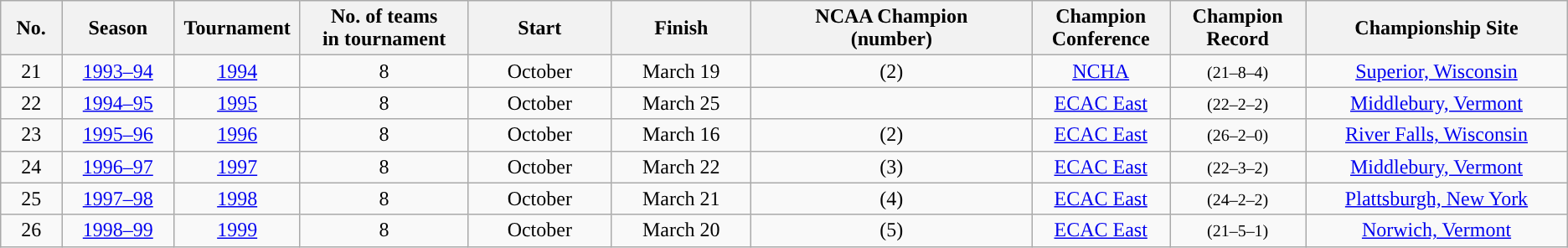<table class="wikitable">
<tr>
<th style="width:3em">No.</th>
<th style="width:6em">Season</th>
<th style="width:6em">Tournament</th>
<th style="width:9em">No. of teams<br>in tournament</th>
<th style="width:8em">Start</th>
<th style="width:8em">Finish</th>
<th style="width:17em">NCAA Champion<br>(number)</th>
<th style="width:7em">Champion<br>Conference</th>
<th style="width:7em">Champion<br>Record</th>
<th style="width:15em">Championship Site</th>
</tr>
<tr style="text-align:center;">
<td>21</td>
<td><a href='#'>1993–94</a></td>
<td><a href='#'>1994</a></td>
<td>8</td>
<td>October</td>
<td>March 19</td>
<td align=center><strong><a href='#'></a></strong> (2)</td>
<td><a href='#'>NCHA</a></td>
<td><small>(21–8–4)</small></td>
<td><a href='#'>Superior, Wisconsin</a></td>
</tr>
<tr style="text-align:center;">
<td>22</td>
<td><a href='#'>1994–95</a></td>
<td><a href='#'>1995</a></td>
<td>8</td>
<td>October</td>
<td>March 25</td>
<td align=center><strong><a href='#'></a></strong></td>
<td><a href='#'>ECAC East</a></td>
<td><small>(22–2–2)</small></td>
<td><a href='#'>Middlebury, Vermont</a></td>
</tr>
<tr style="text-align:center;">
<td>23</td>
<td><a href='#'>1995–96</a></td>
<td><a href='#'>1996</a></td>
<td>8</td>
<td>October</td>
<td>March 16</td>
<td align=center><strong><a href='#'></a></strong> (2)</td>
<td><a href='#'>ECAC East</a></td>
<td><small>(26–2–0)</small></td>
<td><a href='#'>River Falls, Wisconsin</a></td>
</tr>
<tr style="text-align:center;">
<td>24</td>
<td><a href='#'>1996–97</a></td>
<td><a href='#'>1997</a></td>
<td>8</td>
<td>October</td>
<td>March 22</td>
<td align=center><strong><a href='#'></a></strong> (3)</td>
<td><a href='#'>ECAC East</a></td>
<td><small>(22–3–2)</small></td>
<td><a href='#'>Middlebury, Vermont</a></td>
</tr>
<tr style="text-align:center;">
<td>25</td>
<td><a href='#'>1997–98</a></td>
<td><a href='#'>1998</a></td>
<td>8</td>
<td>October</td>
<td>March 21</td>
<td align=center><strong><a href='#'></a></strong> (4)</td>
<td><a href='#'>ECAC East</a></td>
<td><small>(24–2–2)</small></td>
<td><a href='#'>Plattsburgh, New York</a></td>
</tr>
<tr style="text-align:center;">
<td>26</td>
<td><a href='#'>1998–99</a></td>
<td><a href='#'>1999</a></td>
<td>8</td>
<td>October</td>
<td>March 20</td>
<td align=center><strong><a href='#'></a></strong> (5)</td>
<td><a href='#'>ECAC East</a></td>
<td><small>(21–5–1)</small></td>
<td><a href='#'>Norwich, Vermont</a></td>
</tr>
</table>
